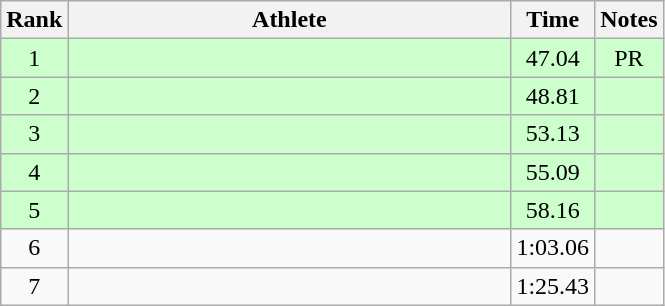<table class="wikitable" style="text-align:center">
<tr>
<th>Rank</th>
<th Style="width:18em">Athlete</th>
<th>Time</th>
<th>Notes</th>
</tr>
<tr style="background:#cfc">
<td>1</td>
<td style="text-align:left"></td>
<td>47.04</td>
<td>PR</td>
</tr>
<tr style="background:#cfc">
<td>2</td>
<td style="text-align:left"></td>
<td>48.81</td>
<td></td>
</tr>
<tr style="background:#cfc">
<td>3</td>
<td style="text-align:left"></td>
<td>53.13</td>
<td></td>
</tr>
<tr style="background:#cfc">
<td>4</td>
<td style="text-align:left"></td>
<td>55.09</td>
<td></td>
</tr>
<tr style="background:#cfc">
<td>5</td>
<td style="text-align:left"></td>
<td>58.16</td>
<td></td>
</tr>
<tr>
<td>6</td>
<td style="text-align:left"></td>
<td>1:03.06</td>
<td></td>
</tr>
<tr>
<td>7</td>
<td style="text-align:left"></td>
<td>1:25.43</td>
<td></td>
</tr>
</table>
